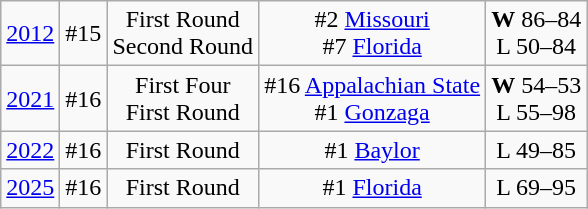<table class="wikitable">
<tr align="center">
<td><a href='#'>2012</a></td>
<td>#15</td>
<td>First Round<br>Second Round</td>
<td>#2 <a href='#'>Missouri</a><br>#7 <a href='#'>Florida</a></td>
<td><strong>W</strong> 86–84<br>L 50–84</td>
</tr>
<tr align="center">
<td><a href='#'>2021</a></td>
<td>#16</td>
<td>First Four<br>First Round</td>
<td>#16 <a href='#'>Appalachian State</a><br> #1 <a href='#'>Gonzaga</a></td>
<td><strong>W</strong> 54–53<br>L 55–98</td>
</tr>
<tr align="center">
<td><a href='#'>2022</a></td>
<td>#16</td>
<td>First Round</td>
<td>#1 <a href='#'>Baylor</a></td>
<td>L 49–85</td>
</tr>
<tr align="center">
<td><a href='#'>2025</a></td>
<td>#16</td>
<td>First Round</td>
<td>#1 <a href='#'>Florida</a></td>
<td>L 69–95</td>
</tr>
</table>
